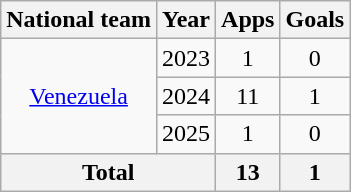<table class=wikitable style=text-align:center>
<tr>
<th>National team</th>
<th>Year</th>
<th>Apps</th>
<th>Goals</th>
</tr>
<tr>
<td rowspan="3"><a href='#'>Venezuela</a></td>
<td>2023</td>
<td>1</td>
<td>0</td>
</tr>
<tr>
<td>2024</td>
<td>11</td>
<td>1</td>
</tr>
<tr>
<td>2025</td>
<td>1</td>
<td>0</td>
</tr>
<tr>
<th colspan="2">Total</th>
<th>13</th>
<th>1</th>
</tr>
</table>
